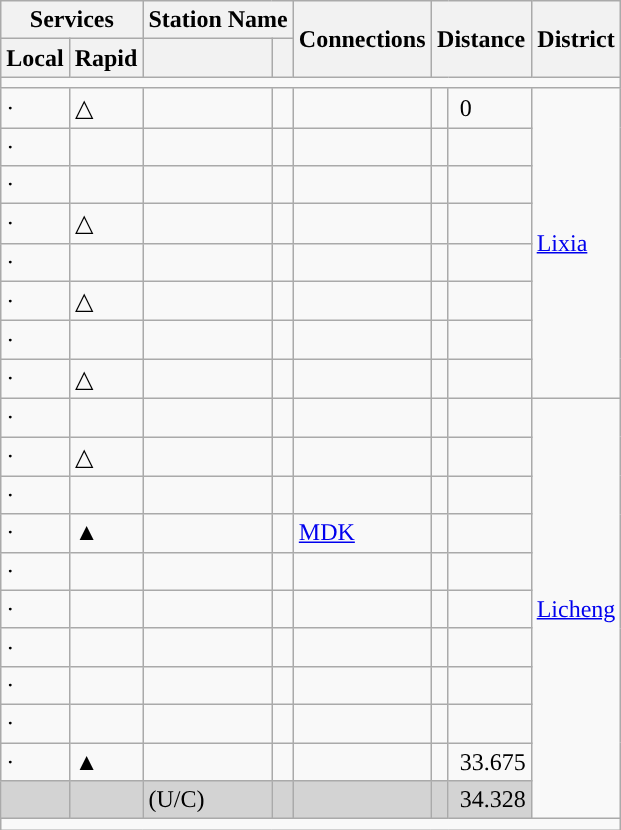<table class="wikitable">
<tr>
<th colspan="2">Services</th>
<th colspan="2">Station Name</th>
<th rowspan="2">Connections</th>
<th colspan="2" rowspan="2">Distance<br></th>
<th rowspan="2">District</th>
</tr>
<tr>
<th>Local</th>
<th>Rapid</th>
<th></th>
<th></th>
</tr>
<tr style="background:#">
<td colspan = "8"></td>
</tr>
<tr>
<td>·</td>
<td>△</td>
<td></td>
<td></td>
<td></td>
<td> </td>
<td> 0</td>
<td rowspan="8"><a href='#'>Lixia</a></td>
</tr>
<tr>
<td>·</td>
<td></td>
<td></td>
<td></td>
<td></td>
<td> </td>
<td> </td>
</tr>
<tr>
<td>·</td>
<td></td>
<td></td>
<td></td>
<td></td>
<td> </td>
<td> </td>
</tr>
<tr>
<td>·</td>
<td>△</td>
<td></td>
<td></td>
<td></td>
<td> </td>
<td> </td>
</tr>
<tr>
<td>·</td>
<td></td>
<td></td>
<td></td>
<td></td>
<td> </td>
<td> </td>
</tr>
<tr>
<td>·</td>
<td>△</td>
<td></td>
<td></td>
<td></td>
<td> </td>
<td> </td>
</tr>
<tr>
<td>·</td>
<td></td>
<td></td>
<td></td>
<td></td>
<td> </td>
<td> </td>
</tr>
<tr>
<td>·</td>
<td>△</td>
<td></td>
<td></td>
<td></td>
<td> </td>
<td> </td>
</tr>
<tr>
<td>·</td>
<td></td>
<td></td>
<td></td>
<td></td>
<td> </td>
<td> </td>
<td rowspan="11"><a href='#'>Licheng</a></td>
</tr>
<tr>
<td>·</td>
<td>△</td>
<td></td>
<td></td>
<td></td>
<td> </td>
<td> </td>
</tr>
<tr>
<td>·</td>
<td></td>
<td></td>
<td></td>
<td></td>
<td> </td>
<td> </td>
</tr>
<tr>
<td>·</td>
<td>▲</td>
<td></td>
<td></td>
<td> <a href='#'>MDK</a></td>
<td> </td>
<td> </td>
</tr>
<tr>
<td>·</td>
<td></td>
<td></td>
<td></td>
<td></td>
<td> </td>
<td> </td>
</tr>
<tr>
<td>·</td>
<td></td>
<td></td>
<td></td>
<td></td>
<td> </td>
<td> </td>
</tr>
<tr>
<td>·</td>
<td></td>
<td></td>
<td></td>
<td></td>
<td> </td>
<td> </td>
</tr>
<tr>
<td>·</td>
<td></td>
<td></td>
<td></td>
<td></td>
<td> </td>
<td> </td>
</tr>
<tr>
<td>·</td>
<td></td>
<td></td>
<td></td>
<td></td>
<td> </td>
<td> </td>
</tr>
<tr>
<td>·</td>
<td>▲</td>
<td></td>
<td></td>
<td></td>
<td> </td>
<td> 33.675</td>
</tr>
<tr bgcolor="lightgrey">
<td></td>
<td></td>
<td><em></em> (U/C)</td>
<td></td>
<td></td>
<td> </td>
<td> 34.328</td>
</tr>
<tr style="background:#">
<td colspan = "8"></td>
</tr>
</table>
